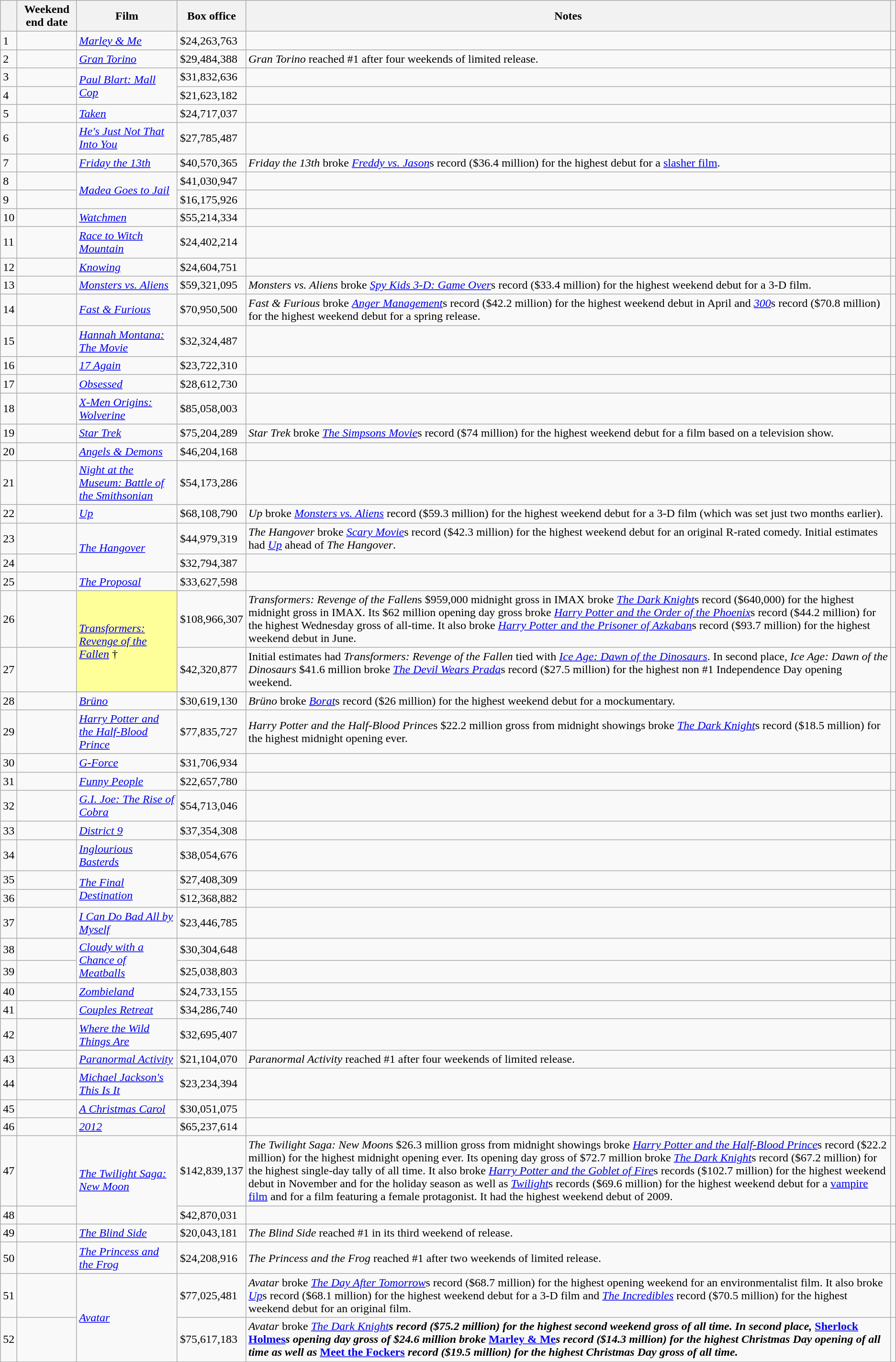<table class="wikitable sortable">
<tr>
<th></th>
<th>Weekend end date</th>
<th>Film</th>
<th>Box office</th>
<th>Notes</th>
<th class="unsortable"></th>
</tr>
<tr>
<td>1</td>
<td></td>
<td><em><a href='#'>Marley & Me</a></em></td>
<td>$24,263,763</td>
<td></td>
<td></td>
</tr>
<tr>
<td>2</td>
<td></td>
<td><em><a href='#'>Gran Torino</a></em></td>
<td>$29,484,388</td>
<td><em>Gran Torino</em> reached #1 after four weekends of limited release.</td>
<td></td>
</tr>
<tr>
<td>3</td>
<td></td>
<td rowspan="2"><em><a href='#'>Paul Blart: Mall Cop</a></em></td>
<td>$31,832,636</td>
<td></td>
<td></td>
</tr>
<tr>
<td>4</td>
<td></td>
<td>$21,623,182</td>
<td></td>
<td></td>
</tr>
<tr>
<td>5</td>
<td></td>
<td><em><a href='#'>Taken</a></em></td>
<td>$24,717,037</td>
<td></td>
<td></td>
</tr>
<tr>
<td>6</td>
<td></td>
<td><em><a href='#'>He's Just Not That Into You</a></em></td>
<td>$27,785,487</td>
<td></td>
<td></td>
</tr>
<tr>
<td>7</td>
<td></td>
<td><em><a href='#'>Friday the 13th</a></em></td>
<td>$40,570,365</td>
<td><em>Friday the 13th</em> broke <em><a href='#'>Freddy vs. Jason</a></em>s record ($36.4 million) for the highest debut for a <a href='#'>slasher film</a>.</td>
<td></td>
</tr>
<tr>
<td>8</td>
<td></td>
<td rowspan="2"><em><a href='#'>Madea Goes to Jail</a></em></td>
<td>$41,030,947</td>
<td></td>
<td></td>
</tr>
<tr>
<td>9</td>
<td></td>
<td>$16,175,926</td>
<td></td>
<td></td>
</tr>
<tr>
<td>10</td>
<td></td>
<td><em><a href='#'>Watchmen</a></em></td>
<td>$55,214,334</td>
<td></td>
<td></td>
</tr>
<tr>
<td>11</td>
<td></td>
<td><em><a href='#'>Race to Witch Mountain</a></em></td>
<td>$24,402,214</td>
<td></td>
<td></td>
</tr>
<tr>
<td>12</td>
<td></td>
<td><em><a href='#'>Knowing</a></em></td>
<td>$24,604,751</td>
<td></td>
<td></td>
</tr>
<tr>
<td>13</td>
<td></td>
<td><em><a href='#'>Monsters vs. Aliens</a></em></td>
<td>$59,321,095</td>
<td><em>Monsters vs. Aliens</em> broke <em><a href='#'>Spy Kids 3-D: Game Over</a></em>s record ($33.4 million) for the highest weekend debut for a 3-D film.</td>
<td></td>
</tr>
<tr>
<td>14</td>
<td></td>
<td><em><a href='#'>Fast & Furious</a></em></td>
<td>$70,950,500</td>
<td><em>Fast & Furious</em> broke <em><a href='#'>Anger Management</a></em>s record ($42.2 million) for the highest weekend debut in April and <em><a href='#'>300</a></em>s record ($70.8 million) for the highest weekend debut for a spring release.</td>
<td></td>
</tr>
<tr>
<td>15</td>
<td></td>
<td><em><a href='#'>Hannah Montana: The Movie</a></em></td>
<td>$32,324,487</td>
<td></td>
<td></td>
</tr>
<tr>
<td>16</td>
<td></td>
<td><em><a href='#'>17 Again</a></em></td>
<td>$23,722,310</td>
<td></td>
<td></td>
</tr>
<tr>
<td>17</td>
<td></td>
<td><em><a href='#'>Obsessed</a></em></td>
<td>$28,612,730</td>
<td></td>
<td></td>
</tr>
<tr>
<td>18</td>
<td></td>
<td><em><a href='#'>X-Men Origins: Wolverine</a></em></td>
<td>$85,058,003</td>
<td></td>
<td></td>
</tr>
<tr>
<td>19</td>
<td></td>
<td><em><a href='#'>Star Trek</a></em></td>
<td>$75,204,289</td>
<td><em>Star Trek</em> broke <em><a href='#'>The Simpsons Movie</a></em>s record ($74 million) for the highest weekend debut for a film based on a television show.</td>
<td></td>
</tr>
<tr>
<td>20</td>
<td></td>
<td><em><a href='#'>Angels & Demons</a></em></td>
<td>$46,204,168</td>
<td></td>
<td></td>
</tr>
<tr>
<td>21</td>
<td></td>
<td><em><a href='#'>Night at the Museum: Battle of the Smithsonian</a></em></td>
<td>$54,173,286</td>
<td></td>
<td></td>
</tr>
<tr>
<td>22</td>
<td></td>
<td><em><a href='#'>Up</a></em></td>
<td>$68,108,790</td>
<td><em>Up</em> broke <em><a href='#'>Monsters vs. Aliens</a></em> record ($59.3 million) for the highest weekend debut for a 3-D film (which was set just two months earlier).</td>
<td></td>
</tr>
<tr>
<td>23</td>
<td></td>
<td rowspan="2"><em><a href='#'>The Hangover</a></em></td>
<td>$44,979,319</td>
<td><em>The Hangover</em> broke <em><a href='#'>Scary Movie</a></em>s record ($42.3 million) for the highest weekend debut for an original R-rated comedy. Initial estimates had <em><a href='#'>Up</a></em> ahead of <em>The Hangover</em>.</td>
<td></td>
</tr>
<tr>
<td>24</td>
<td></td>
<td>$32,794,387</td>
<td></td>
<td></td>
</tr>
<tr>
<td>25</td>
<td></td>
<td><em><a href='#'>The Proposal</a></em></td>
<td>$33,627,598</td>
<td></td>
<td></td>
</tr>
<tr>
<td>26</td>
<td></td>
<td rowspan="2" style="background-color:#FFFF99"><em><a href='#'>Transformers: Revenge of the Fallen</a></em> †</td>
<td>$108,966,307</td>
<td><em>Transformers: Revenge of the Fallen</em>s $959,000 midnight gross in IMAX broke <em><a href='#'>The Dark Knight</a></em>s record ($640,000) for the highest midnight gross in IMAX. Its $62 million opening day gross broke <em><a href='#'>Harry Potter and the Order of the Phoenix</a></em>s record ($44.2 million) for the highest Wednesday gross of all-time.  It also broke <em><a href='#'>Harry Potter and the Prisoner of Azkaban</a></em>s record ($93.7 million) for the highest weekend debut in June.</td>
<td></td>
</tr>
<tr>
<td>27</td>
<td></td>
<td>$42,320,877</td>
<td>Initial estimates had <em>Transformers: Revenge of the Fallen</em> tied with <em><a href='#'>Ice Age: Dawn of the Dinosaurs</a></em>. In second place, <em>Ice Age: Dawn of the Dinosaurs</em> $41.6 million broke <em><a href='#'>The Devil Wears Prada</a></em>s record ($27.5 million) for the highest non #1 Independence Day opening weekend.</td>
<td></td>
</tr>
<tr>
<td>28</td>
<td></td>
<td><em><a href='#'>Brüno</a></em></td>
<td>$30,619,130</td>
<td><em>Brüno</em> broke <em><a href='#'>Borat</a></em>s record ($26 million) for the highest weekend debut for a mockumentary.</td>
<td></td>
</tr>
<tr>
<td>29</td>
<td></td>
<td><em><a href='#'>Harry Potter and the Half-Blood Prince</a></em></td>
<td>$77,835,727</td>
<td><em>Harry Potter and the Half-Blood Prince</em>s $22.2 million gross from midnight showings broke <em><a href='#'>The Dark Knight</a></em>s record ($18.5 million) for the highest midnight opening ever.</td>
<td></td>
</tr>
<tr>
<td>30</td>
<td></td>
<td><em><a href='#'>G-Force</a></em></td>
<td>$31,706,934</td>
<td></td>
<td></td>
</tr>
<tr>
<td>31</td>
<td></td>
<td><em><a href='#'>Funny People</a></em></td>
<td>$22,657,780</td>
<td></td>
<td></td>
</tr>
<tr>
<td>32</td>
<td></td>
<td><em><a href='#'>G.I. Joe: The Rise of Cobra</a></em></td>
<td>$54,713,046</td>
<td></td>
<td></td>
</tr>
<tr>
<td>33</td>
<td></td>
<td><em><a href='#'>District 9</a></em></td>
<td>$37,354,308</td>
<td></td>
<td></td>
</tr>
<tr>
<td>34</td>
<td></td>
<td><em><a href='#'>Inglourious Basterds</a></em></td>
<td>$38,054,676</td>
<td></td>
<td></td>
</tr>
<tr>
<td>35</td>
<td></td>
<td rowspan="2"><em><a href='#'>The Final Destination</a></em></td>
<td>$27,408,309</td>
<td></td>
<td></td>
</tr>
<tr>
<td>36</td>
<td></td>
<td>$12,368,882</td>
<td></td>
<td></td>
</tr>
<tr>
<td>37</td>
<td></td>
<td><em><a href='#'>I Can Do Bad All by Myself</a></em></td>
<td>$23,446,785</td>
<td></td>
<td></td>
</tr>
<tr>
<td>38</td>
<td></td>
<td rowspan="2"><em><a href='#'>Cloudy with a Chance of Meatballs</a></em></td>
<td>$30,304,648</td>
<td></td>
<td></td>
</tr>
<tr>
<td>39</td>
<td></td>
<td>$25,038,803</td>
<td></td>
<td></td>
</tr>
<tr>
<td>40</td>
<td></td>
<td><em><a href='#'>Zombieland</a></em></td>
<td>$24,733,155</td>
<td></td>
<td></td>
</tr>
<tr>
<td>41</td>
<td></td>
<td><em><a href='#'>Couples Retreat</a></em></td>
<td>$34,286,740</td>
<td></td>
<td></td>
</tr>
<tr>
<td>42</td>
<td></td>
<td><em><a href='#'>Where the Wild Things Are</a></em></td>
<td>$32,695,407</td>
<td></td>
<td></td>
</tr>
<tr>
<td>43</td>
<td></td>
<td><em><a href='#'>Paranormal Activity</a></em></td>
<td>$21,104,070</td>
<td><em>Paranormal Activity</em> reached #1 after four weekends of limited release.</td>
<td></td>
</tr>
<tr>
<td>44</td>
<td></td>
<td><em><a href='#'>Michael Jackson's This Is It</a></em></td>
<td>$23,234,394</td>
<td></td>
<td></td>
</tr>
<tr>
<td>45</td>
<td></td>
<td><em><a href='#'>A Christmas Carol</a></em></td>
<td>$30,051,075</td>
<td></td>
<td></td>
</tr>
<tr>
<td>46</td>
<td></td>
<td><em><a href='#'>2012</a></em></td>
<td>$65,237,614</td>
<td></td>
<td></td>
</tr>
<tr>
<td>47</td>
<td></td>
<td rowspan="2"><em><a href='#'>The Twilight Saga: New Moon</a></em></td>
<td>$142,839,137</td>
<td><em>The Twilight Saga: New Moon</em>s $26.3 million gross from midnight showings broke <em><a href='#'>Harry Potter and the Half-Blood Prince</a></em>s record ($22.2 million) for the highest midnight opening ever. Its opening day gross of $72.7 million broke <em><a href='#'>The Dark Knight</a></em>s record ($67.2 million) for the highest single-day tally of all time. It also broke <em><a href='#'>Harry Potter and the Goblet of Fire</a></em>s records ($102.7 million) for the highest weekend debut in November and for the holiday season as well as <em><a href='#'>Twilight</a></em>s records ($69.6 million) for the highest weekend debut for a <a href='#'>vampire film</a> and for a film featuring a female protagonist. It had the highest weekend debut of 2009.</td>
<td></td>
</tr>
<tr>
<td>48</td>
<td></td>
<td>$42,870,031</td>
<td></td>
<td></td>
</tr>
<tr>
<td>49</td>
<td></td>
<td><em><a href='#'>The Blind Side</a></em></td>
<td>$20,043,181</td>
<td><em>The Blind Side</em> reached #1 in its third weekend of release.</td>
<td></td>
</tr>
<tr>
<td>50</td>
<td></td>
<td><em><a href='#'>The Princess and the Frog</a></em></td>
<td>$24,208,916</td>
<td><em>The Princess and the Frog</em> reached #1 after two weekends of limited release.</td>
<td></td>
</tr>
<tr>
<td>51</td>
<td></td>
<td rowspan="2"><em><a href='#'>Avatar</a></em></td>
<td>$77,025,481</td>
<td><em>Avatar</em> broke <em><a href='#'>The Day After Tomorrow</a></em>s record ($68.7 million) for the highest opening weekend for an environmentalist film. It also broke <em><a href='#'>Up</a></em>s record ($68.1 million) for the highest weekend debut for a 3-D film and <em><a href='#'>The Incredibles</a></em> record ($70.5 million) for the highest weekend debut for an original film.</td>
<td></td>
</tr>
<tr>
<td>52</td>
<td></td>
<td>$75,617,183</td>
<td><em>Avatar</em> broke <em><a href='#'>The Dark Knight</a><strong>s record ($75.2 million) for the highest second weekend gross of all time. In second place, </em><a href='#'>Sherlock Holmes</a><em>s opening day gross of $24.6 million broke </em><a href='#'>Marley & Me</a><em>s record ($14.3 million) for the highest Christmas Day opening of all time as well as </em><a href='#'>Meet the Fockers</a><em> record ($19.5 million) for the highest Christmas Day gross of all time.</td>
<td></td>
</tr>
</table>
